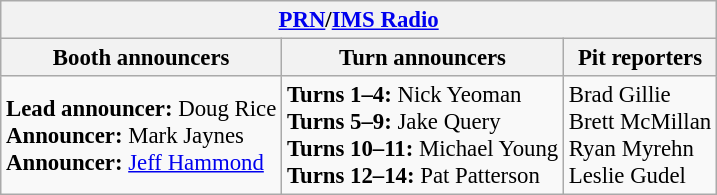<table class="wikitable" style="font-size: 95%">
<tr>
<th colspan="3"><a href='#'>PRN</a>/<a href='#'>IMS Radio</a></th>
</tr>
<tr>
<th>Booth announcers</th>
<th>Turn announcers</th>
<th>Pit reporters</th>
</tr>
<tr>
<td><strong>Lead announcer:</strong> Doug Rice<br><strong>Announcer:</strong> Mark Jaynes<br><strong>Announcer:</strong> <a href='#'>Jeff Hammond</a></td>
<td><strong>Turns 1–4:</strong> Nick Yeoman<br><strong>Turns 5–9:</strong> Jake Query<br><strong>Turns 10–11:</strong> Michael Young<br><strong>Turns 12–14:</strong> Pat Patterson</td>
<td>Brad Gillie<br>Brett McMillan<br>Ryan Myrehn<br>Leslie Gudel</td>
</tr>
</table>
